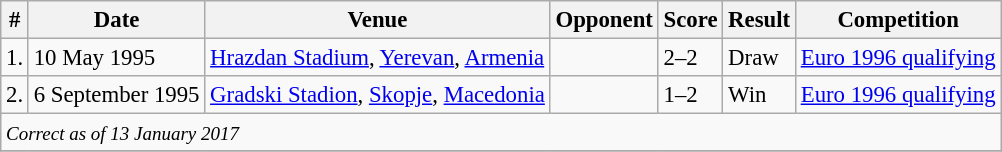<table class="wikitable" style="font-size:95%;">
<tr>
<th>#</th>
<th>Date</th>
<th>Venue</th>
<th>Opponent</th>
<th>Score</th>
<th>Result</th>
<th>Competition</th>
</tr>
<tr>
<td>1.</td>
<td>10 May 1995</td>
<td><a href='#'>Hrazdan Stadium</a>, <a href='#'>Yerevan</a>, <a href='#'>Armenia</a></td>
<td></td>
<td>2–2</td>
<td>Draw</td>
<td><a href='#'>Euro 1996 qualifying</a></td>
</tr>
<tr>
<td>2.</td>
<td>6 September 1995</td>
<td><a href='#'>Gradski Stadion</a>, <a href='#'>Skopje</a>, <a href='#'>Macedonia</a></td>
<td></td>
<td>1–2</td>
<td>Win</td>
<td><a href='#'>Euro 1996 qualifying</a></td>
</tr>
<tr>
<td colspan="12"><small><em>Correct as of 13 January 2017</em></small></td>
</tr>
<tr>
</tr>
</table>
